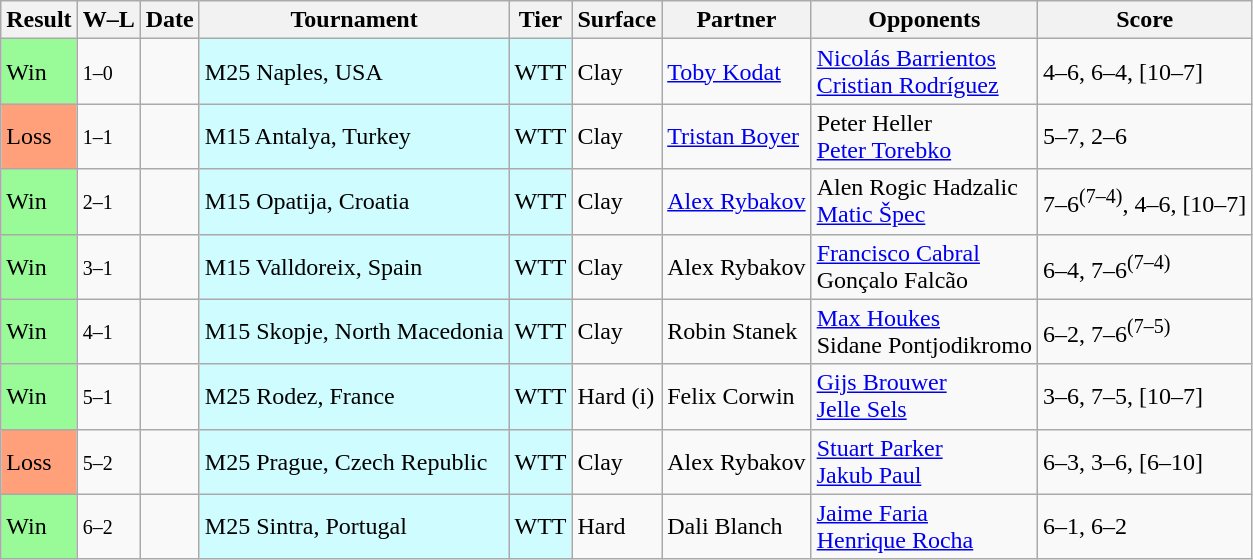<table class="sortable wikitable">
<tr>
<th>Result</th>
<th class="unsortable">W–L</th>
<th>Date</th>
<th>Tournament</th>
<th>Tier</th>
<th>Surface</th>
<th>Partner</th>
<th>Opponents</th>
<th>Score</th>
</tr>
<tr>
<td bgcolor=98FB98>Win</td>
<td><small>1–0</small></td>
<td></td>
<td style="background:#cffcff;">M25 Naples, USA</td>
<td style="background:#cffcff;">WTT</td>
<td>Clay</td>
<td> <a href='#'>Toby Kodat</a></td>
<td> <a href='#'>Nicolás Barrientos</a><br> <a href='#'>Cristian Rodríguez</a></td>
<td>4–6, 6–4, [10–7]</td>
</tr>
<tr>
<td bgcolor=FFA07A>Loss</td>
<td><small>1–1</small></td>
<td></td>
<td style="background:#cffcff;">M15 Antalya, Turkey</td>
<td style="background:#cffcff;">WTT</td>
<td>Clay</td>
<td> <a href='#'>Tristan Boyer</a></td>
<td> Peter Heller<br> <a href='#'>Peter Torebko</a></td>
<td>5–7, 2–6</td>
</tr>
<tr>
<td bgcolor=98FB98>Win</td>
<td><small>2–1</small></td>
<td></td>
<td style="background:#cffcff;">M15 Opatija, Croatia</td>
<td style="background:#cffcff;">WTT</td>
<td>Clay</td>
<td> <a href='#'>Alex Rybakov</a></td>
<td> Alen Rogic Hadzalic<br> <a href='#'>Matic Špec</a></td>
<td>7–6<sup>(7–4)</sup>, 4–6, [10–7]</td>
</tr>
<tr>
<td bgcolor=98FB98>Win</td>
<td><small>3–1</small></td>
<td></td>
<td style="background:#cffcff;">M15 Valldoreix, Spain</td>
<td style="background:#cffcff;">WTT</td>
<td>Clay</td>
<td> Alex Rybakov</td>
<td> <a href='#'>Francisco Cabral</a><br> Gonçalo Falcão</td>
<td>6–4, 7–6<sup>(7–4)</sup></td>
</tr>
<tr>
<td bgcolor=98FB98>Win</td>
<td><small>4–1</small></td>
<td></td>
<td style="background:#cffcff;">M15 Skopje, North Macedonia</td>
<td style="background:#cffcff;">WTT</td>
<td>Clay</td>
<td> Robin Stanek</td>
<td> <a href='#'>Max Houkes</a><br> Sidane Pontjodikromo</td>
<td>6–2, 7–6<sup>(7–5)</sup></td>
</tr>
<tr>
<td bgcolor=98FB98>Win</td>
<td><small>5–1</small></td>
<td></td>
<td style="background:#cffcff;">M25 Rodez, France</td>
<td style="background:#cffcff;">WTT</td>
<td>Hard (i)</td>
<td> Felix Corwin</td>
<td> <a href='#'>Gijs Brouwer</a><br> <a href='#'>Jelle Sels</a></td>
<td>3–6, 7–5, [10–7]</td>
</tr>
<tr>
<td bgcolor=FFA07A>Loss</td>
<td><small>5–2</small></td>
<td></td>
<td style="background:#cffcff;">M25 Prague, Czech Republic</td>
<td style="background:#cffcff;">WTT</td>
<td>Clay</td>
<td> Alex Rybakov</td>
<td> <a href='#'>Stuart Parker</a><br> <a href='#'>Jakub Paul</a></td>
<td>6–3, 3–6, [6–10]</td>
</tr>
<tr>
<td bgcolor=98FB98>Win</td>
<td><small>6–2</small></td>
<td></td>
<td style="background:#cffcff;">M25 Sintra, Portugal</td>
<td style="background:#cffcff;">WTT</td>
<td>Hard</td>
<td> Dali Blanch</td>
<td> <a href='#'>Jaime Faria</a><br> <a href='#'>Henrique Rocha</a></td>
<td>6–1, 6–2</td>
</tr>
</table>
